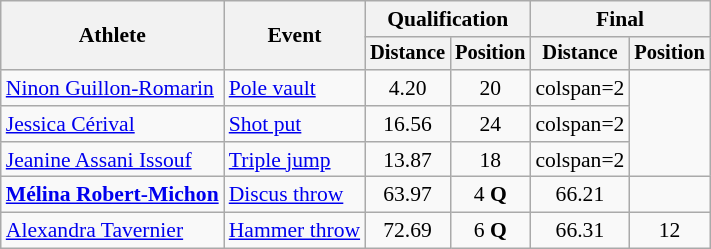<table class=wikitable style=font-size:90%>
<tr>
<th rowspan=2>Athlete</th>
<th rowspan=2>Event</th>
<th colspan=2>Qualification</th>
<th colspan=2>Final</th>
</tr>
<tr style=font-size:95%>
<th>Distance</th>
<th>Position</th>
<th>Distance</th>
<th>Position</th>
</tr>
<tr align=center>
<td align=left><a href='#'>Ninon Guillon-Romarin</a></td>
<td align=left><a href='#'>Pole vault</a></td>
<td>4.20</td>
<td>20</td>
<td>colspan=2 </td>
</tr>
<tr align=center>
<td align=left><a href='#'>Jessica Cérival</a></td>
<td align=left><a href='#'>Shot put</a></td>
<td>16.56</td>
<td>24</td>
<td>colspan=2 </td>
</tr>
<tr align=center>
<td align=left><a href='#'>Jeanine Assani Issouf</a></td>
<td align=left><a href='#'>Triple jump</a></td>
<td>13.87</td>
<td>18</td>
<td>colspan=2 </td>
</tr>
<tr align=center>
<td align=left><strong><a href='#'>Mélina Robert-Michon</a></strong></td>
<td align=left><a href='#'>Discus throw</a></td>
<td>63.97 <strong></strong></td>
<td>4 <strong>Q</strong></td>
<td>66.21 <strong></strong></td>
<td></td>
</tr>
<tr align=center>
<td align=left><a href='#'>Alexandra Tavernier</a></td>
<td align=left><a href='#'>Hammer throw</a></td>
<td>72.69 <strong></strong></td>
<td>6 <strong>Q</strong></td>
<td>66.31</td>
<td>12</td>
</tr>
</table>
